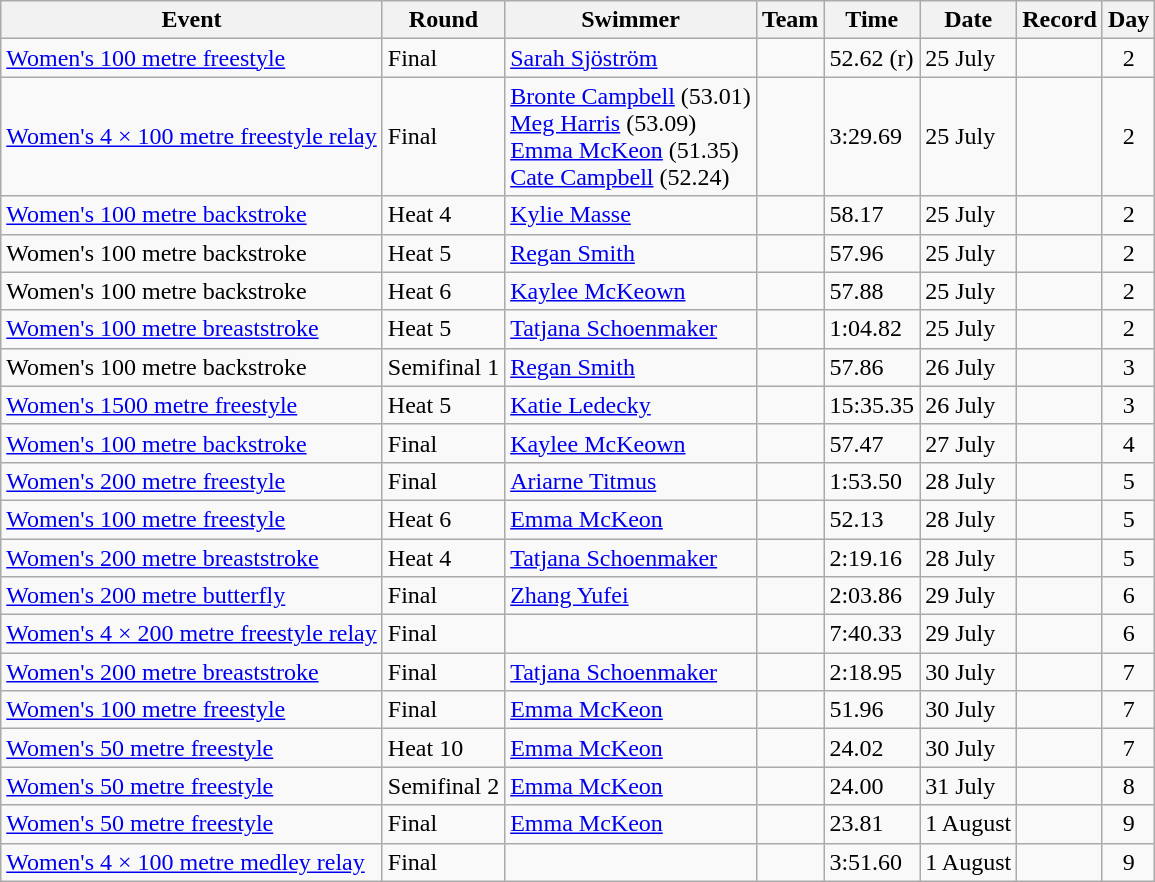<table class="wikitable sortable">
<tr>
<th>Event</th>
<th>Round</th>
<th>Swimmer</th>
<th>Team</th>
<th>Time</th>
<th>Date</th>
<th>Record</th>
<th>Day</th>
</tr>
<tr>
<td><a href='#'>Women's 100 metre freestyle</a></td>
<td>Final</td>
<td><a href='#'>Sarah Sjöström</a></td>
<td align="left"></td>
<td>52.62 (r)</td>
<td>25 July</td>
<td align="center"></td>
<td align="center">2</td>
</tr>
<tr>
<td><a href='#'>Women's 4 × 100 metre freestyle relay</a></td>
<td>Final</td>
<td><a href='#'>Bronte Campbell</a> (53.01)<br><a href='#'>Meg Harris</a> (53.09)<br><a href='#'>Emma McKeon</a> (51.35)<br><a href='#'>Cate Campbell</a> (52.24)</td>
<td align="left"></td>
<td>3:29.69</td>
<td>25 July</td>
<td align="center"></td>
<td align="center">2</td>
</tr>
<tr>
<td><a href='#'>Women's 100 metre backstroke</a></td>
<td>Heat 4</td>
<td><a href='#'>Kylie Masse</a></td>
<td align="left"></td>
<td>58.17</td>
<td>25 July</td>
<td align="center"></td>
<td align="center">2</td>
</tr>
<tr>
<td>Women's 100 metre backstroke</td>
<td>Heat 5</td>
<td><a href='#'>Regan Smith</a></td>
<td align="left"></td>
<td>57.96</td>
<td>25 July</td>
<td align="center"></td>
<td align="center">2</td>
</tr>
<tr>
<td>Women's 100 metre backstroke</td>
<td>Heat 6</td>
<td><a href='#'>Kaylee McKeown</a></td>
<td align="left"></td>
<td>57.88</td>
<td>25 July</td>
<td align="center"></td>
<td align="center">2</td>
</tr>
<tr>
<td><a href='#'>Women's 100 metre breaststroke</a></td>
<td>Heat 5</td>
<td><a href='#'>Tatjana Schoenmaker</a></td>
<td align="left"></td>
<td>1:04.82</td>
<td>25 July</td>
<td align="center"></td>
<td align="center">2</td>
</tr>
<tr>
<td>Women's 100 metre backstroke</td>
<td>Semifinal 1</td>
<td><a href='#'>Regan Smith</a></td>
<td align="left"></td>
<td>57.86</td>
<td>26 July</td>
<td align="center"></td>
<td align="center">3</td>
</tr>
<tr>
<td><a href='#'>Women's 1500 metre freestyle</a></td>
<td>Heat 5</td>
<td><a href='#'>Katie Ledecky</a></td>
<td align="left"></td>
<td>15:35.35</td>
<td>26 July</td>
<td align="center"></td>
<td align="center">3</td>
</tr>
<tr>
<td><a href='#'>Women's 100 metre backstroke</a></td>
<td>Final</td>
<td><a href='#'>Kaylee McKeown</a></td>
<td align="left"></td>
<td>57.47</td>
<td>27 July</td>
<td align="center"></td>
<td align="center">4</td>
</tr>
<tr>
<td><a href='#'>Women's 200 metre freestyle</a></td>
<td>Final</td>
<td><a href='#'>Ariarne Titmus</a></td>
<td align="left"></td>
<td>1:53.50</td>
<td>28 July</td>
<td align="center"></td>
<td align="center">5</td>
</tr>
<tr>
<td><a href='#'>Women's 100 metre freestyle</a></td>
<td>Heat 6</td>
<td><a href='#'>Emma McKeon</a></td>
<td align="left"></td>
<td>52.13</td>
<td>28 July</td>
<td align="center"></td>
<td align="center">5</td>
</tr>
<tr>
<td><a href='#'>Women's 200 metre breaststroke</a></td>
<td>Heat 4</td>
<td><a href='#'>Tatjana Schoenmaker</a></td>
<td align="left"></td>
<td>2:19.16</td>
<td>28 July</td>
<td align="center"></td>
<td align="center">5</td>
</tr>
<tr>
<td><a href='#'>Women's 200 metre butterfly</a></td>
<td>Final</td>
<td><a href='#'>Zhang Yufei</a></td>
<td align="left"></td>
<td>2:03.86</td>
<td>29 July</td>
<td align="center"></td>
<td align="center">6</td>
</tr>
<tr>
<td><a href='#'>Women's 4 × 200 metre freestyle relay</a></td>
<td>Final</td>
<td></td>
<td align="left"></td>
<td>7:40.33</td>
<td>29 July</td>
<td align="center"></td>
<td align="center">6</td>
</tr>
<tr>
<td><a href='#'>Women's 200 metre breaststroke</a></td>
<td>Final</td>
<td><a href='#'>Tatjana Schoenmaker</a></td>
<td align="left"></td>
<td>2:18.95</td>
<td>30 July</td>
<td align="center"></td>
<td align="center">7</td>
</tr>
<tr>
<td><a href='#'>Women's 100 metre freestyle</a></td>
<td>Final</td>
<td><a href='#'>Emma McKeon</a></td>
<td align="left"></td>
<td>51.96</td>
<td>30 July</td>
<td align="center"></td>
<td align="center">7</td>
</tr>
<tr>
<td><a href='#'>Women's 50 metre freestyle</a></td>
<td>Heat 10</td>
<td><a href='#'>Emma McKeon</a></td>
<td align="left"></td>
<td>24.02</td>
<td>30 July</td>
<td align="center"></td>
<td align="center">7</td>
</tr>
<tr>
<td><a href='#'>Women's 50 metre freestyle</a></td>
<td>Semifinal 2</td>
<td><a href='#'>Emma McKeon</a></td>
<td align="left"></td>
<td>24.00</td>
<td>31 July</td>
<td align="center"></td>
<td align="center">8</td>
</tr>
<tr>
<td><a href='#'>Women's 50 metre freestyle</a></td>
<td>Final</td>
<td><a href='#'>Emma McKeon</a></td>
<td align="left"></td>
<td>23.81</td>
<td>1 August</td>
<td align="center"></td>
<td align="center">9</td>
</tr>
<tr>
<td><a href='#'>Women's 4 × 100 metre medley relay</a></td>
<td>Final</td>
<td></td>
<td align="left"></td>
<td>3:51.60</td>
<td>1 August</td>
<td align="center"></td>
<td align="center">9</td>
</tr>
</table>
